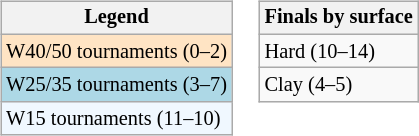<table>
<tr valign=top>
<td><br><table class="wikitable" style="font-size:85%">
<tr>
<th>Legend</th>
</tr>
<tr style="background:#ffe4c4;">
<td>W40/50 tournaments (0–2)</td>
</tr>
<tr style="background:lightblue;">
<td>W25/35 tournaments (3–7)</td>
</tr>
<tr style="background:#f0f8ff;">
<td>W15 tournaments (11–10)</td>
</tr>
</table>
</td>
<td><br><table class="wikitable" style="font-size:85%">
<tr>
<th>Finals by surface</th>
</tr>
<tr>
<td>Hard (10–14)</td>
</tr>
<tr>
<td>Clay (4–5)</td>
</tr>
</table>
</td>
</tr>
</table>
